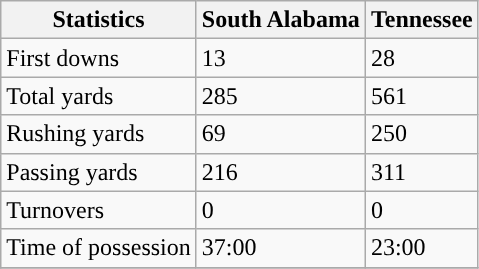<table class="wikitable">
<tr>
<th>Statistics</th>
<th>South Alabama</th>
<th>Tennessee</th>
</tr>
<tr>
<td>First downs</td>
<td>13</td>
<td>28</td>
</tr>
<tr>
<td>Total yards</td>
<td>285</td>
<td>561</td>
</tr>
<tr>
<td>Rushing yards</td>
<td>69</td>
<td>250</td>
</tr>
<tr>
<td>Passing yards</td>
<td>216</td>
<td>311</td>
</tr>
<tr>
<td>Turnovers</td>
<td>0</td>
<td>0</td>
</tr>
<tr>
<td>Time of possession</td>
<td>37:00</td>
<td>23:00</td>
</tr>
<tr>
</tr>
</table>
